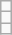<table class="wikitable" style="text-align:center;">
<tr>
<td></td>
</tr>
<tr>
<td></td>
</tr>
<tr>
<td></td>
</tr>
</table>
